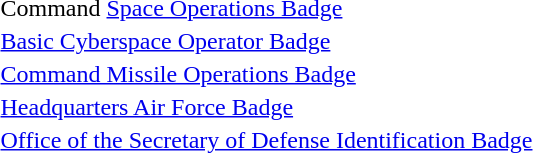<table>
<tr>
<td></td>
<td>Command <a href='#'>Space Operations Badge</a></td>
</tr>
<tr>
<td></td>
<td><a href='#'>Basic Cyberspace Operator Badge</a></td>
</tr>
<tr>
<td></td>
<td><a href='#'>Command Missile Operations Badge</a></td>
</tr>
<tr>
<td></td>
<td><a href='#'>Headquarters Air Force Badge</a></td>
</tr>
<tr>
<td></td>
<td><a href='#'>Office of the Secretary of Defense Identification Badge</a></td>
</tr>
</table>
